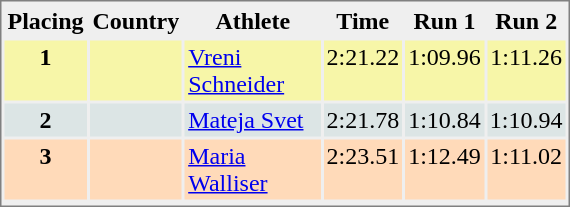<table style="border-style:solid;border-width:1px;border-color:#808080;background-color:#EFEFEF" cellspacing="2" cellpadding="2" width="380px">
<tr bgcolor="#EFEFEF">
<th>Placing</th>
<th>Country</th>
<th>Athlete</th>
<th>Time</th>
<th>Run 1</th>
<th>Run 2</th>
</tr>
<tr align="center" valign="top" bgcolor="#F7F6A8">
<th>1</th>
<td align="left"> </td>
<td align="left"><a href='#'>Vreni Schneider</a></td>
<td align="left">2:21.22</td>
<td>1:09.96</td>
<td>1:11.26</td>
</tr>
<tr align="center" valign="top" bgcolor="#DCE5E5">
<th>2</th>
<td align="left"></td>
<td align="left"><a href='#'>Mateja Svet</a></td>
<td align="left">2:21.78</td>
<td>1:10.84</td>
<td>1:10.94</td>
</tr>
<tr align="center" valign="top" bgcolor="#FFDAB9">
<th>3</th>
<td align="left"> </td>
<td align="left"><a href='#'>Maria Walliser</a></td>
<td align="left">2:23.51</td>
<td>1:12.49</td>
<td>1:11.02</td>
</tr>
<tr align="center" valign="top" bgcolor="#FFFFFF">
</tr>
</table>
